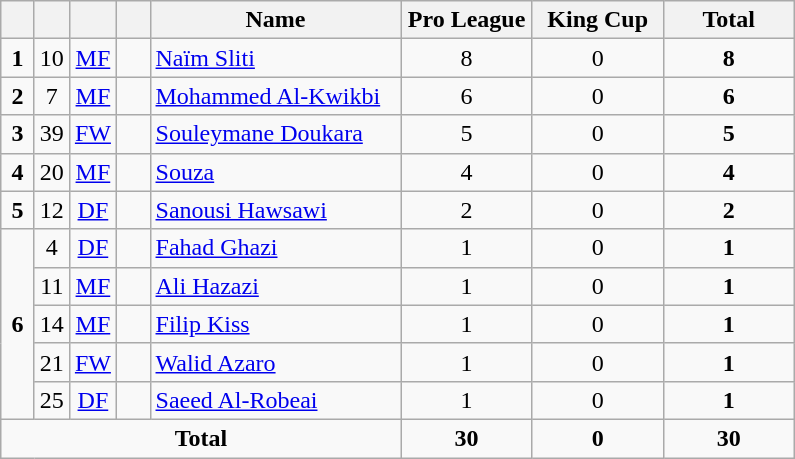<table class="wikitable" style="text-align:center">
<tr>
<th width=15></th>
<th width=15></th>
<th width=15></th>
<th width=15></th>
<th width=160>Name</th>
<th width=80>Pro League</th>
<th width=80>King Cup</th>
<th width=80>Total</th>
</tr>
<tr>
<td><strong>1</strong></td>
<td>10</td>
<td><a href='#'>MF</a></td>
<td></td>
<td align=left><a href='#'>Naïm Sliti</a></td>
<td>8</td>
<td>0</td>
<td><strong>8</strong></td>
</tr>
<tr>
<td><strong>2</strong></td>
<td>7</td>
<td><a href='#'>MF</a></td>
<td></td>
<td align=left><a href='#'>Mohammed Al-Kwikbi</a></td>
<td>6</td>
<td>0</td>
<td><strong>6</strong></td>
</tr>
<tr>
<td><strong>3</strong></td>
<td>39</td>
<td><a href='#'>FW</a></td>
<td></td>
<td align=left><a href='#'>Souleymane Doukara</a></td>
<td>5</td>
<td>0</td>
<td><strong>5</strong></td>
</tr>
<tr>
<td><strong>4</strong></td>
<td>20</td>
<td><a href='#'>MF</a></td>
<td></td>
<td align=left><a href='#'>Souza</a></td>
<td>4</td>
<td>0</td>
<td><strong>4</strong></td>
</tr>
<tr>
<td><strong>5</strong></td>
<td>12</td>
<td><a href='#'>DF</a></td>
<td></td>
<td align=left><a href='#'>Sanousi Hawsawi</a></td>
<td>2</td>
<td>0</td>
<td><strong>2</strong></td>
</tr>
<tr>
<td rowspan=5><strong>6</strong></td>
<td>4</td>
<td><a href='#'>DF</a></td>
<td></td>
<td align=left><a href='#'>Fahad Ghazi</a></td>
<td>1</td>
<td>0</td>
<td><strong>1</strong></td>
</tr>
<tr>
<td>11</td>
<td><a href='#'>MF</a></td>
<td></td>
<td align=left><a href='#'>Ali Hazazi</a></td>
<td>1</td>
<td>0</td>
<td><strong>1</strong></td>
</tr>
<tr>
<td>14</td>
<td><a href='#'>MF</a></td>
<td></td>
<td align=left><a href='#'>Filip Kiss</a></td>
<td>1</td>
<td>0</td>
<td><strong>1</strong></td>
</tr>
<tr>
<td>21</td>
<td><a href='#'>FW</a></td>
<td></td>
<td align=left><a href='#'>Walid Azaro</a></td>
<td>1</td>
<td>0</td>
<td><strong>1</strong></td>
</tr>
<tr>
<td>25</td>
<td><a href='#'>DF</a></td>
<td></td>
<td align=left><a href='#'>Saeed Al-Robeai</a></td>
<td>1</td>
<td>0</td>
<td><strong>1</strong></td>
</tr>
<tr>
<td colspan=5><strong>Total</strong></td>
<td><strong>30</strong></td>
<td><strong>0</strong></td>
<td><strong>30</strong></td>
</tr>
</table>
